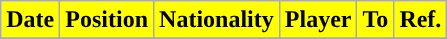<table class="wikitable" style="text-align:center;">
<tr>
<th style="background:#FFFF00; color:#000000; ">Date</th>
<th style="background:#FFFF00; color:#000000; ">Position</th>
<th style="background:#FFFF00; color:#000000; ">Nationality</th>
<th style="background:#FFFF00; color:#000000; ">Player</th>
<th style="background:#FFFF00; color:#000000; ">To</th>
<th style="background:#FFFF00; color:#000000; ">Ref.</th>
</tr>
<tr>
</tr>
</table>
